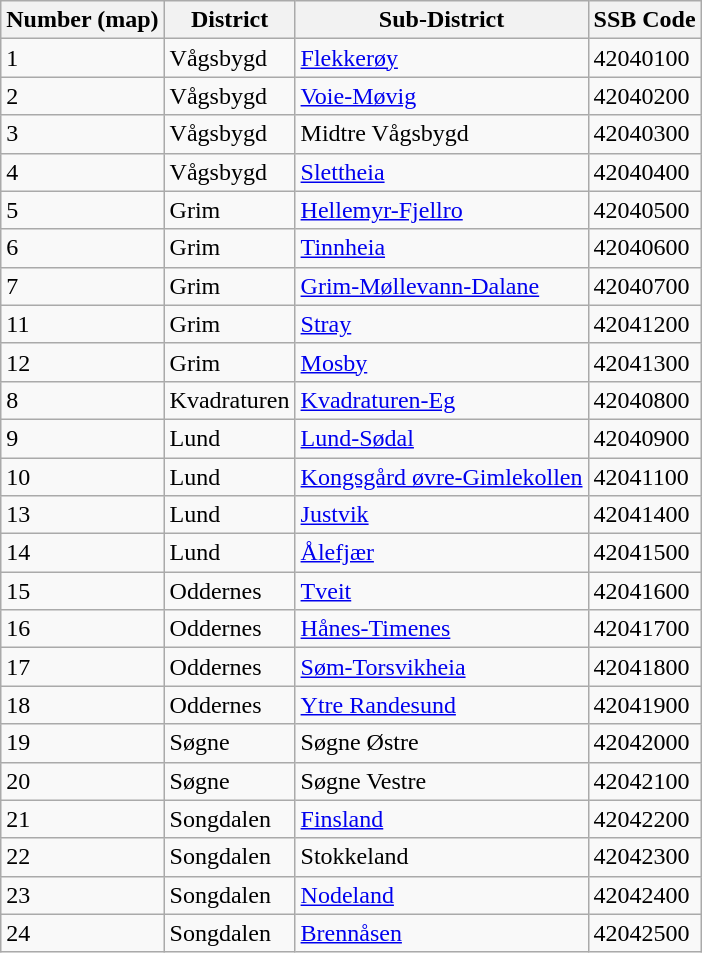<table class="wikitable sortable">
<tr>
<th>Number (map)</th>
<th>District</th>
<th>Sub-District</th>
<th>SSB Code</th>
</tr>
<tr>
<td>1</td>
<td>Vågsbygd</td>
<td><a href='#'>Flekkerøy</a></td>
<td>42040100</td>
</tr>
<tr>
<td>2</td>
<td>Vågsbygd</td>
<td><a href='#'>Voie-Møvig</a></td>
<td>42040200</td>
</tr>
<tr>
<td>3</td>
<td>Vågsbygd</td>
<td>Midtre Vågsbygd</td>
<td>42040300</td>
</tr>
<tr>
<td>4</td>
<td>Vågsbygd</td>
<td><a href='#'>Slettheia</a></td>
<td>42040400</td>
</tr>
<tr>
<td>5</td>
<td>Grim</td>
<td><a href='#'>Hellemyr-Fjellro</a></td>
<td>42040500</td>
</tr>
<tr>
<td>6</td>
<td>Grim</td>
<td><a href='#'>Tinnheia</a></td>
<td>42040600</td>
</tr>
<tr>
<td>7</td>
<td>Grim</td>
<td><a href='#'>Grim-Møllevann-Dalane</a></td>
<td>42040700</td>
</tr>
<tr>
<td>11</td>
<td>Grim</td>
<td><a href='#'>Stray</a></td>
<td>42041200</td>
</tr>
<tr>
<td>12</td>
<td>Grim</td>
<td><a href='#'>Mosby</a></td>
<td>42041300</td>
</tr>
<tr>
<td>8</td>
<td>Kvadraturen</td>
<td><a href='#'>Kvadraturen-Eg</a></td>
<td>42040800</td>
</tr>
<tr>
<td>9</td>
<td>Lund</td>
<td><a href='#'>Lund-Sødal</a></td>
<td>42040900</td>
</tr>
<tr>
<td>10</td>
<td>Lund</td>
<td><a href='#'>Kongsgård øvre-Gimlekollen</a></td>
<td>42041100</td>
</tr>
<tr>
<td>13</td>
<td>Lund</td>
<td><a href='#'>Justvik</a></td>
<td>42041400</td>
</tr>
<tr>
<td>14</td>
<td>Lund</td>
<td><a href='#'>Ålefjær</a></td>
<td>42041500</td>
</tr>
<tr>
<td>15</td>
<td>Oddernes</td>
<td><a href='#'>Tveit</a></td>
<td>42041600</td>
</tr>
<tr>
<td>16</td>
<td>Oddernes</td>
<td><a href='#'>Hånes-Timenes</a></td>
<td>42041700</td>
</tr>
<tr>
<td>17</td>
<td>Oddernes</td>
<td><a href='#'>Søm-Torsvikheia</a></td>
<td>42041800</td>
</tr>
<tr>
<td>18</td>
<td>Oddernes</td>
<td><a href='#'>Ytre Randesund</a></td>
<td>42041900</td>
</tr>
<tr>
<td>19</td>
<td>Søgne</td>
<td>Søgne Østre</td>
<td>42042000</td>
</tr>
<tr>
<td>20</td>
<td>Søgne</td>
<td>Søgne Vestre</td>
<td>42042100</td>
</tr>
<tr>
<td>21</td>
<td>Songdalen</td>
<td><a href='#'>Finsland</a></td>
<td>42042200</td>
</tr>
<tr>
<td>22</td>
<td>Songdalen</td>
<td>Stokkeland</td>
<td>42042300</td>
</tr>
<tr>
<td>23</td>
<td>Songdalen</td>
<td><a href='#'>Nodeland</a></td>
<td>42042400</td>
</tr>
<tr>
<td>24</td>
<td>Songdalen</td>
<td><a href='#'>Brennåsen</a></td>
<td>42042500</td>
</tr>
</table>
